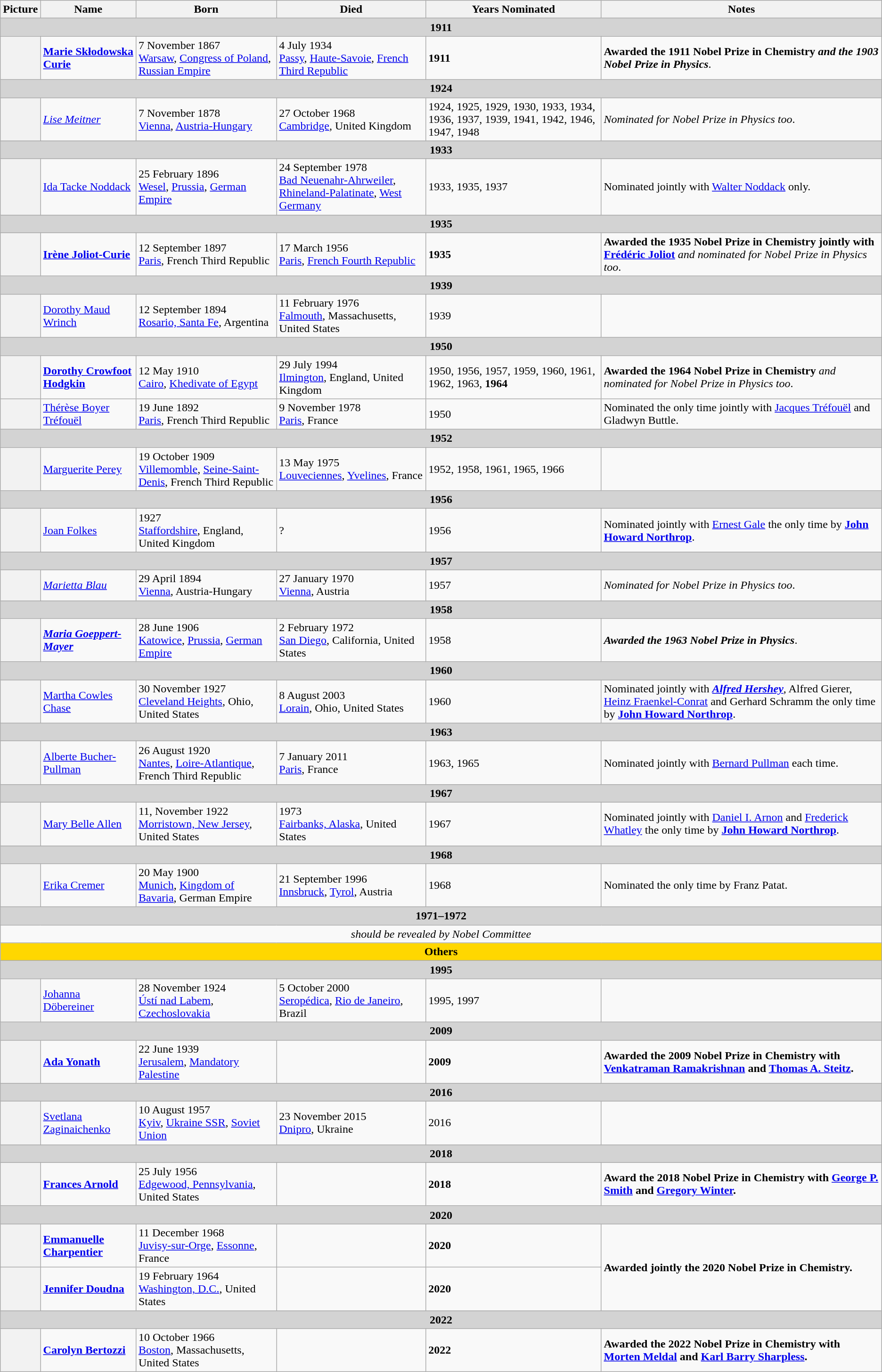<table class="wikitable sortable">
<tr>
<th>Picture</th>
<th>Name</th>
<th>Born</th>
<th>Died</th>
<th>Years Nominated</th>
<th>Notes</th>
</tr>
<tr id="1911,">
<td colspan=6 align=center style="background:lightgray;white-space:nowrap"><strong>1911</strong></td>
</tr>
<tr>
<th scope="row"></th>
<td><strong><a href='#'>Marie Skłodowska Curie</a></strong></td>
<td>7 November 1867 <br> <a href='#'>Warsaw</a>, <a href='#'>Congress of Poland</a>, <a href='#'>Russian Empire</a></td>
<td>4 July 1934 <br> <a href='#'>Passy</a>, <a href='#'>Haute-Savoie</a>, <a href='#'>French Third Republic</a></td>
<td><strong>1911</strong></td>
<td><strong>Awarded the 1911 Nobel Prize in Chemistry</strong> <strong><em>and the 1903 Nobel Prize in Physics</em></strong>.</td>
</tr>
<tr id="1924,">
<td colspan=6 align=center style="background:lightgray;white-space:nowrap"><strong>1924</strong></td>
</tr>
<tr>
<th scope="row"></th>
<td><em><a href='#'>Lise Meitner</a></em></td>
<td>7 November 1878 <br> <a href='#'>Vienna</a>, <a href='#'>Austria-Hungary</a></td>
<td>27 October 1968 <br> <a href='#'>Cambridge</a>, United Kingdom</td>
<td>1924, 1925, 1929, 1930, 1933, 1934, 1936, 1937, 1939, 1941, 1942, 1946, 1947,  1948</td>
<td><em>Nominated for Nobel Prize in Physics too</em>.</td>
</tr>
<tr id="1933,">
<td colspan=6 align=center style="background:lightgray;white-space:nowrap"><strong>1933</strong></td>
</tr>
<tr>
<th scope="row"></th>
<td><a href='#'>Ida Tacke Noddack</a></td>
<td>25 February 1896 <br> <a href='#'>Wesel</a>, <a href='#'>Prussia</a>, <a href='#'>German Empire</a></td>
<td>24 September 1978 <br> <a href='#'>Bad Neuenahr-Ahrweiler</a>, <a href='#'>Rhineland-Palatinate</a>, <a href='#'>West Germany</a></td>
<td>1933, 1935, 1937</td>
<td>Nominated jointly with <a href='#'>Walter Noddack</a> only.</td>
</tr>
<tr id="1935,">
<td colspan=6 align=center style="background:lightgray;white-space:nowrap"><strong>1935</strong></td>
</tr>
<tr>
<th scope="row"></th>
<td><strong><a href='#'>Irène Joliot-Curie</a></strong></td>
<td>12 September 1897 <br> <a href='#'>Paris</a>, French Third Republic</td>
<td>17 March 1956 <br> <a href='#'>Paris</a>, <a href='#'>French Fourth Republic</a></td>
<td><strong>1935</strong></td>
<td><strong>Awarded the 1935 Nobel Prize in Chemistry jointly with <a href='#'>Frédéric Joliot</a></strong> <em>and nominated for Nobel Prize in Physics too</em>.</td>
</tr>
<tr id="1939,">
<td colspan=6 align=center style="background:lightgray;white-space:nowrap"><strong>1939</strong></td>
</tr>
<tr>
<th scope="row"></th>
<td><a href='#'>Dorothy Maud Wrinch</a></td>
<td>12 September 1894 <br> <a href='#'>Rosario, Santa Fe</a>, Argentina</td>
<td>11 February 1976 <br> <a href='#'>Falmouth</a>, Massachusetts, United States</td>
<td>1939</td>
<td></td>
</tr>
<tr id="1950,">
<td colspan=6 align=center style="background:lightgray;white-space:nowrap"><strong>1950</strong></td>
</tr>
<tr>
<th scope="row"></th>
<td><strong><a href='#'>Dorothy Crowfoot Hodgkin</a></strong></td>
<td>12 May 1910 <br> <a href='#'>Cairo</a>, <a href='#'>Khedivate of Egypt</a></td>
<td>29 July 1994 <br> <a href='#'>Ilmington</a>, England, United Kingdom</td>
<td>1950, 1956, 1957, 1959, 1960, 1961, 1962, 1963, <strong>1964</strong></td>
<td><strong>Awarded the 1964 Nobel Prize in Chemistry</strong> <em>and nominated for Nobel Prize in Physics too</em>.</td>
</tr>
<tr>
<th scope="row"></th>
<td><a href='#'>Thérèse Boyer Tréfouël</a></td>
<td>19 June 1892 <br> <a href='#'>Paris</a>, French Third Republic</td>
<td>9 November 1978 <br> <a href='#'>Paris</a>, France</td>
<td>1950</td>
<td>Nominated the only time jointly with <a href='#'>Jacques Tréfouël</a> and Gladwyn Buttle.</td>
</tr>
<tr id="1952,">
<td colspan=6 align=center style="background:lightgray;white-space:nowrap"><strong>1952</strong></td>
</tr>
<tr>
<th scope="row"></th>
<td><a href='#'>Marguerite Perey</a></td>
<td>19 October 1909 <br> <a href='#'>Villemomble</a>, <a href='#'>Seine-Saint-Denis</a>, French Third Republic</td>
<td>13 May 1975 <br> <a href='#'>Louveciennes</a>, <a href='#'>Yvelines</a>, France</td>
<td>1952, 1958, 1961, 1965, 1966</td>
<td></td>
</tr>
<tr id="1956,">
<td colspan=6 align=center style="background:lightgray;white-space:nowrap"><strong>1956</strong></td>
</tr>
<tr>
<th scope="row"></th>
<td><a href='#'>Joan Folkes</a></td>
<td>1927 <br> <a href='#'>Staffordshire</a>, England, United Kingdom</td>
<td>?</td>
<td>1956</td>
<td>Nominated jointly with <a href='#'>Ernest Gale</a> the only time by <strong><a href='#'>John Howard Northrop</a></strong>.</td>
</tr>
<tr id="1957,">
<td colspan=6 align=center style="background:lightgray;white-space:nowrap"><strong>1957</strong></td>
</tr>
<tr>
<th scope="row"></th>
<td><em><a href='#'>Marietta Blau</a></em></td>
<td>29 April 1894 <br> <a href='#'>Vienna</a>, Austria-Hungary</td>
<td>27 January 1970 <br> <a href='#'>Vienna</a>, Austria</td>
<td>1957</td>
<td><em>Nominated for Nobel Prize in Physics too</em>.</td>
</tr>
<tr id="1958,">
<td colspan=6 align=center style="background:lightgray;white-space:nowrap"><strong>1958</strong></td>
</tr>
<tr>
<th scope="row"></th>
<td><strong><em><a href='#'>Maria Goeppert-Mayer</a></em></strong></td>
<td>28 June 1906 <br> <a href='#'>Katowice</a>, <a href='#'>Prussia</a>, <a href='#'>German Empire</a></td>
<td>2 February 1972 <br> <a href='#'>San Diego</a>, California, United States</td>
<td>1958</td>
<td><strong><em>Awarded the 1963 Nobel Prize in Physics</em></strong>.</td>
</tr>
<tr id="1960,">
<td colspan=6 align=center style="background:lightgray;white-space:nowrap"><strong>1960</strong></td>
</tr>
<tr>
<th scope="row"></th>
<td><a href='#'>Martha Cowles Chase</a></td>
<td>30 November 1927 <br> <a href='#'>Cleveland Heights</a>, Ohio, United States</td>
<td>8 August 2003 <br> <a href='#'>Lorain</a>, Ohio, United States</td>
<td>1960</td>
<td>Nominated jointly with <strong><em><a href='#'>Alfred Hershey</a></em></strong>, Alfred Gierer, <a href='#'>Heinz Fraenkel-Conrat</a> and Gerhard Schramm the only time by <strong><a href='#'>John Howard Northrop</a></strong>.</td>
</tr>
<tr id="1963,">
<td colspan=6 align=center style="background:lightgray;white-space:nowrap"><strong>1963</strong></td>
</tr>
<tr>
<th scope="row"></th>
<td><a href='#'>Alberte Bucher-Pullman</a></td>
<td>26 August 1920 <br> <a href='#'>Nantes</a>, <a href='#'>Loire-Atlantique</a>, French Third Republic</td>
<td>7 January 2011 <br> <a href='#'>Paris</a>, France</td>
<td>1963, 1965</td>
<td>Nominated jointly with <a href='#'>Bernard Pullman</a> each time.</td>
</tr>
<tr id="1967,">
<td colspan=6 align=center style="background:lightgray;white-space:nowrap"><strong>1967</strong></td>
</tr>
<tr>
<th scope="row"></th>
<td><a href='#'>Mary Belle Allen</a></td>
<td>11, November 1922<br><a href='#'>Morristown, New Jersey</a>, United States</td>
<td>1973<br><a href='#'>Fairbanks, Alaska</a>, United States</td>
<td>1967</td>
<td>Nominated jointly with <a href='#'>Daniel I. Arnon</a> and <a href='#'>Frederick Whatley</a> the only time by <strong><a href='#'>John Howard Northrop</a></strong>.</td>
</tr>
<tr id="1968,">
<td colspan=6 align=center style="background:lightgray;white-space:nowrap"><strong>1968</strong></td>
</tr>
<tr>
<th scope="row"></th>
<td><a href='#'>Erika Cremer</a></td>
<td>20 May 1900<br> <a href='#'>Munich</a>, <a href='#'>Kingdom of Bavaria</a>, German Empire</td>
<td>21 September 1996<br> <a href='#'>Innsbruck</a>, <a href='#'>Tyrol</a>, Austria</td>
<td>1968</td>
<td>Nominated the only time by Franz Patat.</td>
</tr>
<tr id="1971,">
<td colspan=6 align=center style="background:lightgray;white-space:nowrap"><strong>1971–1972</strong></td>
</tr>
<tr>
<td colspan=6 align=center><em>should be revealed by Nobel Committee</em></td>
</tr>
<tr id="Others,">
<td colspan=6 align=center style="background:gold;white-space:nowrap"><strong>Others</strong></td>
</tr>
<tr id="1995">
<td colspan=6 align=center style="background:lightgray;white-space:nowrap"><strong>1995</strong></td>
</tr>
<tr>
<th scope="row"></th>
<td><a href='#'>Johanna Döbereiner</a></td>
<td>28 November 1924 <br><a href='#'>Ústí nad Labem</a>, <a href='#'>Czechoslovakia</a></td>
<td>5 October 2000 <br><a href='#'>Seropédica</a>, <a href='#'>Rio de Janeiro</a>, Brazil</td>
<td>1995, 1997</td>
<td></td>
</tr>
<tr id="2009">
<td colspan=6 align=center style="background:lightgray;white-space:nowrap"><strong>2009</strong></td>
</tr>
<tr>
<th scope="row"></th>
<td><strong><a href='#'>Ada Yonath</a></strong></td>
<td>22 June 1939 <br><a href='#'>Jerusalem</a>, <a href='#'>Mandatory Palestine</a></td>
<td></td>
<td><strong>2009</strong></td>
<td><strong>Awarded the 2009 Nobel Prize in Chemistry with <a href='#'>Venkatraman Ramakrishnan</a> and <a href='#'>Thomas A. Steitz</a>.</strong></td>
</tr>
<tr id="2016">
<td colspan=6 align=center style="background:lightgray;white-space:nowrap"><strong>2016</strong></td>
</tr>
<tr>
<th scope="row"></th>
<td><a href='#'>Svetlana Zaginaichenko</a></td>
<td>10 August 1957 <br><a href='#'>Kyiv</a>, <a href='#'>Ukraine SSR</a>, <a href='#'>Soviet Union</a></td>
<td>23 November 2015 <br><a href='#'>Dnipro</a>, Ukraine</td>
<td>2016</td>
<td></td>
</tr>
<tr id="2018">
<td colspan=6 align=center style="background:lightgray;white-space:nowrap"><strong>2018</strong></td>
</tr>
<tr>
<th scope="row"></th>
<td><strong><a href='#'>Frances Arnold</a></strong></td>
<td>25 July 1956 <br><a href='#'>Edgewood, Pennsylvania</a>, United States</td>
<td></td>
<td><strong>2018</strong></td>
<td><strong>Award the 2018 Nobel Prize in Chemistry with <a href='#'>George P. Smith</a> and <a href='#'>Gregory Winter</a>.</strong></td>
</tr>
<tr id="2020">
<td colspan=6 align=center style="background:lightgray;white-space:nowrap"><strong>2020</strong></td>
</tr>
<tr>
<th scope="row"></th>
<td><strong><a href='#'>Emmanuelle Charpentier</a></strong></td>
<td>11 December 1968 <br><a href='#'>Juvisy-sur-Orge</a>, <a href='#'>Essonne</a>, France</td>
<td></td>
<td><strong>2020</strong></td>
<td rowspan="2"><strong>Awarded jointly the 2020 Nobel Prize in Chemistry.</strong></td>
</tr>
<tr>
<th scope="row"></th>
<td><strong><a href='#'>Jennifer Doudna</a></strong></td>
<td>19 February 1964 <br><a href='#'>Washington, D.C.</a>, United States</td>
<td></td>
<td><strong>2020</strong></td>
</tr>
<tr id="2022">
<td colspan=6 align=center style="background:lightgray;white-space:nowrap"><strong>2022</strong></td>
</tr>
<tr>
<th scope="row"></th>
<td><strong><a href='#'>Carolyn Bertozzi</a></strong></td>
<td>10 October 1966 <br><a href='#'>Boston</a>, Massachusetts, United States</td>
<td></td>
<td><strong>2022</strong></td>
<td><strong>Awarded the 2022 Nobel Prize in Chemistry with <a href='#'>Morten Meldal</a> and <a href='#'>Karl Barry Sharpless</a>.</strong></td>
</tr>
</table>
